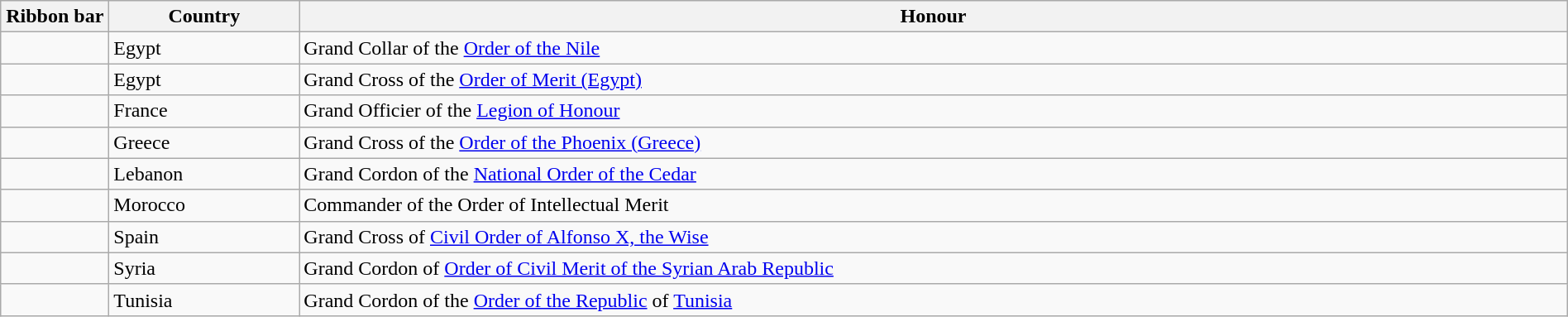<table class="wikitable" style="width:100%;">
<tr>
<th style="width:80px;">Ribbon bar</th>
<th>Country</th>
<th>Honour</th>
</tr>
<tr>
<td></td>
<td>Egypt</td>
<td>Grand Collar of the <a href='#'>Order of the Nile</a></td>
</tr>
<tr>
<td></td>
<td>Egypt</td>
<td>Grand Cross of the <a href='#'>Order of Merit (Egypt)</a></td>
</tr>
<tr>
<td></td>
<td>France</td>
<td>Grand Officier of the <a href='#'>Legion of Honour</a></td>
</tr>
<tr>
<td></td>
<td>Greece</td>
<td>Grand Cross of the <a href='#'>Order of the Phoenix (Greece)</a></td>
</tr>
<tr>
<td></td>
<td>Lebanon</td>
<td>Grand Cordon of the <a href='#'>National Order of the Cedar</a></td>
</tr>
<tr>
<td></td>
<td>Morocco</td>
<td>Commander of the Order of Intellectual Merit</td>
</tr>
<tr>
<td></td>
<td>Spain</td>
<td>Grand Cross of <a href='#'>Civil Order of Alfonso X, the Wise</a></td>
</tr>
<tr>
<td></td>
<td>Syria</td>
<td>Grand Cordon of <a href='#'>Order of Civil Merit of the Syrian Arab Republic</a></td>
</tr>
<tr>
<td></td>
<td>Tunisia</td>
<td>Grand Cordon of the <a href='#'>Order of the Republic</a> of <a href='#'>Tunisia</a></td>
</tr>
</table>
